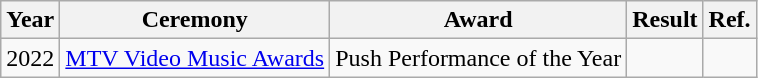<table class="wikitable plainrowheaders">
<tr>
<th scope="col">Year</th>
<th scope="col">Ceremony</th>
<th scope="col">Award</th>
<th scope="col">Result</th>
<th scope="col">Ref.</th>
</tr>
<tr>
<td>2022</td>
<td><a href='#'>MTV Video Music Awards</a></td>
<td>Push Performance of the Year</td>
<td></td>
<td></td>
</tr>
</table>
